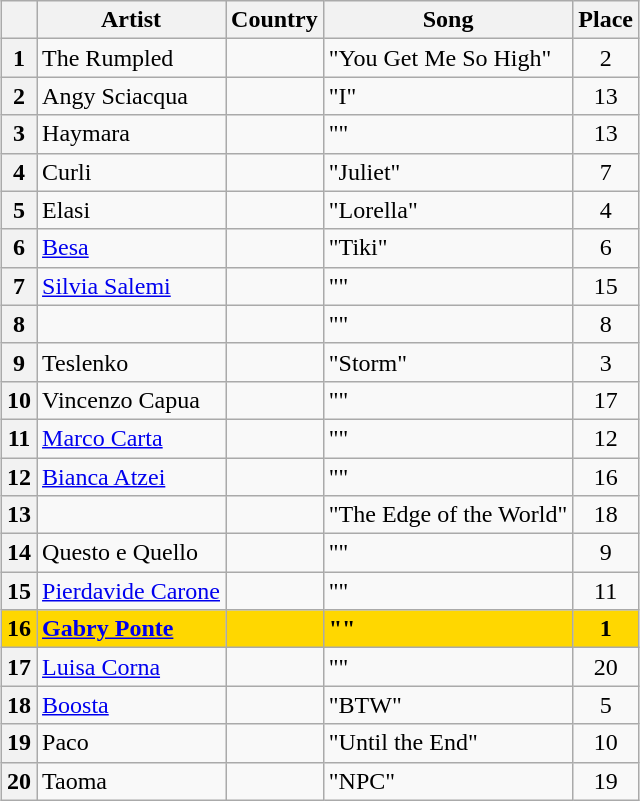<table class="sortable wikitable plainrowheaders" style="margin: 1em auto 1em auto">
<tr>
<th></th>
<th>Artist</th>
<th>Country</th>
<th>Song</th>
<th>Place</th>
</tr>
<tr>
<th scope="row" style="text-align:center;">1</th>
<td>The Rumpled</td>
<td align="left"></td>
<td>"You Get Me So High"</td>
<td align="center">2</td>
</tr>
<tr>
<th scope="row" style="text-align:center;">2</th>
<td>Angy Sciacqua</td>
<td align="left"></td>
<td>"I"</td>
<td align="center">13</td>
</tr>
<tr>
<th scope="row" style="text-align:center;">3</th>
<td>Haymara</td>
<td align="left"></td>
<td>""</td>
<td align="center">13</td>
</tr>
<tr>
<th scope="row" style="text-align:center;">4</th>
<td>Curli</td>
<td align="left"></td>
<td>"Juliet"</td>
<td align="center">7</td>
</tr>
<tr>
<th scope="row" style="text-align:center;">5</th>
<td>Elasi</td>
<td align="left"></td>
<td>"Lorella"</td>
<td align="center">4</td>
</tr>
<tr>
<th scope="row" style="text-align:center;">6</th>
<td><a href='#'>Besa</a></td>
<td align="left"></td>
<td>"Tiki"</td>
<td align="center">6</td>
</tr>
<tr>
<th scope="row" style="text-align:center;">7</th>
<td><a href='#'>Silvia Salemi</a></td>
<td align="left"></td>
<td>""</td>
<td align="center">15</td>
</tr>
<tr>
<th scope="row" style="text-align:center;">8</th>
<td></td>
<td align="left"></td>
<td>""</td>
<td align="center">8</td>
</tr>
<tr>
<th scope="row" style="text-align:center;">9</th>
<td>Teslenko</td>
<td align="left"></td>
<td>"Storm"</td>
<td align="center">3</td>
</tr>
<tr>
<th scope="row" style="text-align:center;">10</th>
<td>Vincenzo Capua</td>
<td align="left"></td>
<td>""</td>
<td align="center">17</td>
</tr>
<tr>
<th scope="row" style="text-align:center;">11</th>
<td><a href='#'>Marco Carta</a></td>
<td align="left"></td>
<td>""</td>
<td align="center">12</td>
</tr>
<tr>
<th scope="row" style="text-align:center;">12</th>
<td><a href='#'>Bianca Atzei</a></td>
<td align="left"></td>
<td>""</td>
<td align="center">16</td>
</tr>
<tr>
<th scope="row" style="text-align:center;">13</th>
<td></td>
<td align="left"></td>
<td>"The Edge of the World"</td>
<td align="center">18</td>
</tr>
<tr>
<th scope="row" style="text-align:center;">14</th>
<td>Questo e Quello</td>
<td align="left"></td>
<td>""</td>
<td align="center">9</td>
</tr>
<tr>
<th scope="row" style="text-align:center;">15</th>
<td><a href='#'>Pierdavide Carone</a></td>
<td align="left"></td>
<td>""</td>
<td align="center">11</td>
</tr>
<tr style="font-weight:bold; background:gold;">
<th scope="row" style="text-align:center; font-weight:bold; background:gold;">16</th>
<td><a href='#'>Gabry Ponte</a></td>
<td align="left"></td>
<td>""</td>
<td align="center">1</td>
</tr>
<tr>
<th scope="row" style="text-align:center;">17</th>
<td><a href='#'>Luisa Corna</a></td>
<td align="left"></td>
<td>""</td>
<td align="center">20</td>
</tr>
<tr>
<th scope="row" style="text-align:center;">18</th>
<td><a href='#'>Boosta</a></td>
<td align="left"></td>
<td>"BTW"</td>
<td align="center">5</td>
</tr>
<tr>
<th scope="row" style="text-align:center;">19</th>
<td>Paco</td>
<td align="left"></td>
<td>"Until the End"</td>
<td align="center">10</td>
</tr>
<tr>
<th scope="row" style="text-align:center;">20</th>
<td>Taoma</td>
<td align="left"></td>
<td>"NPC"</td>
<td align="center">19</td>
</tr>
</table>
